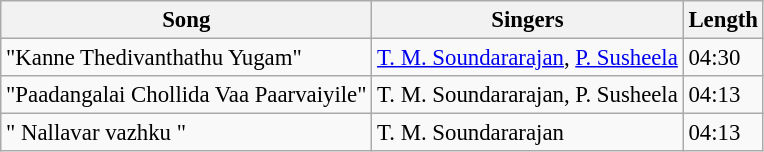<table class="wikitable" style="font-size:95%;">
<tr>
<th>Song</th>
<th>Singers</th>
<th>Length</th>
</tr>
<tr>
<td>"Kanne Thedivanthathu Yugam" </td>
<td><a href='#'>T. M. Soundararajan</a>, <a href='#'>P. Susheela</a></td>
<td>04:30</td>
</tr>
<tr>
<td>"Paadangalai Chollida Vaa Paarvaiyile"</td>
<td>T. M. Soundararajan, P. Susheela</td>
<td>04:13</td>
</tr>
<tr>
<td>" Nallavar vazhku "</td>
<td>T. M. Soundararajan</td>
<td>04:13</td>
</tr>
</table>
